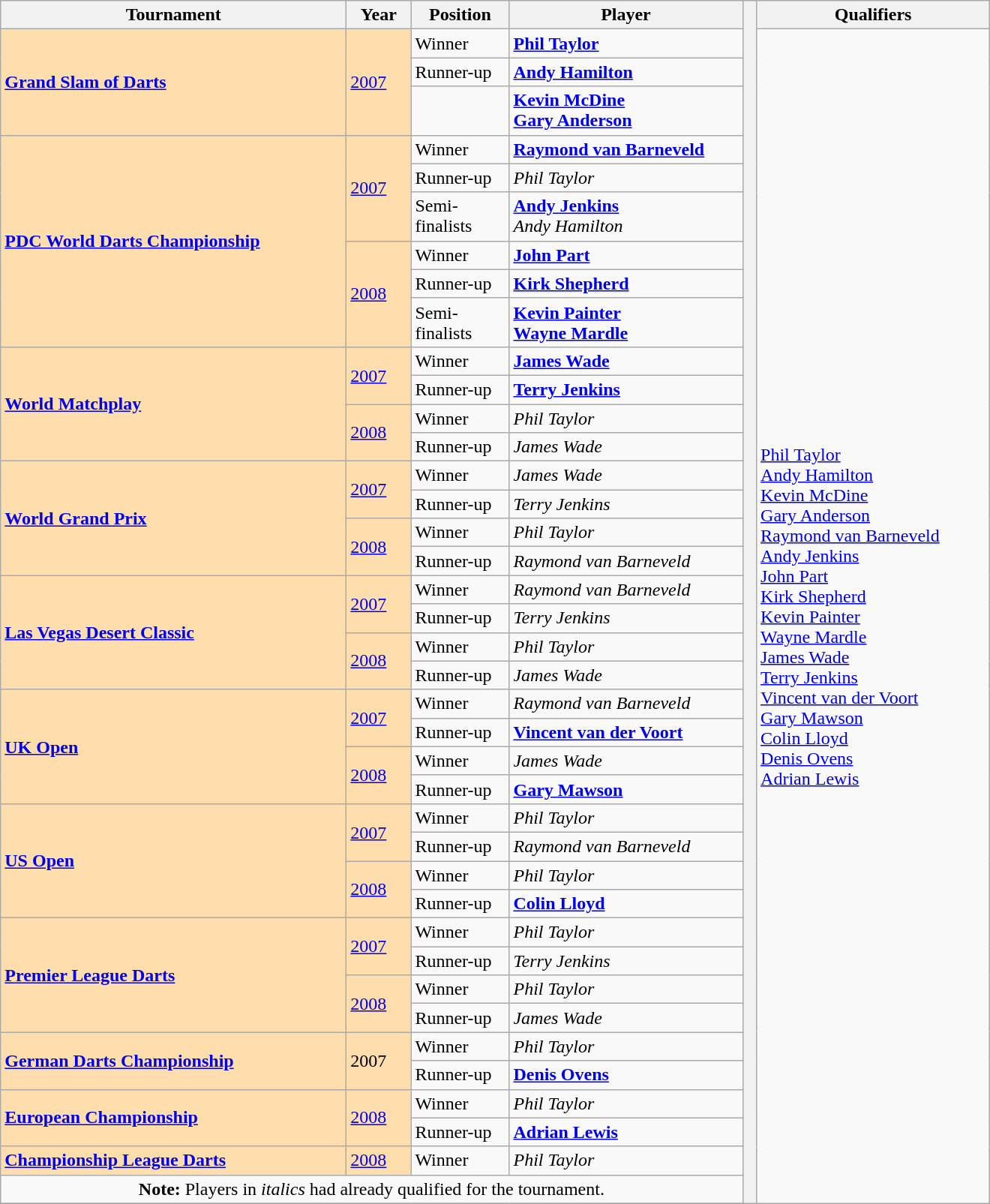<table class="wikitable">
<tr>
<th width=300>Tournament</th>
<th width=50>Year</th>
<th width=80>Position</th>
<th width=200>Player</th>
<th rowspan=43 width=5></th>
<th width=200>Qualifiers</th>
</tr>
<tr>
<td rowspan="3" style="background:#ffdead;"><strong><a href='#'>Grand Slam of Darts</a></strong></td>
<td rowspan="3" style="background:#ffdead;"><a href='#'>2007</a></td>
<td>Winner</td>
<td> <strong><a href='#'>Phil Taylor</a></strong></td>
<td rowspan=42> <a href='#'>Phil Taylor</a><br> <a href='#'>Andy Hamilton</a><br> <a href='#'>Kevin McDine</a><br> <a href='#'>Gary Anderson</a><br> <a href='#'>Raymond van Barneveld</a><br> <a href='#'>Andy Jenkins</a><br> <a href='#'>John Part</a><br> <a href='#'>Kirk Shepherd</a><br> <a href='#'>Kevin Painter</a><br> <a href='#'>Wayne Mardle</a><br> <a href='#'>James Wade</a><br> <a href='#'>Terry Jenkins</a><br> <a href='#'>Vincent van der Voort</a><br> <a href='#'>Gary Mawson</a><br> <a href='#'>Colin Lloyd</a><br> <a href='#'>Denis Ovens</a><br> <a href='#'>Adrian Lewis</a></td>
</tr>
<tr>
<td>Runner-up</td>
<td> <strong><a href='#'>Andy Hamilton</a></strong></td>
</tr>
<tr>
<td></td>
<td> <strong><a href='#'>Kevin McDine</a></strong><br> <strong><a href='#'>Gary Anderson</a></strong></td>
</tr>
<tr>
<td rowspan="6" style="background:#ffdead;"><strong><a href='#'>PDC World Darts Championship</a></strong></td>
<td rowspan="3" style="background:#ffdead;"><a href='#'>2007</a></td>
<td>Winner</td>
<td> <strong><a href='#'>Raymond van Barneveld</a></strong></td>
</tr>
<tr>
<td>Runner-up</td>
<td> <em>Phil Taylor</em></td>
</tr>
<tr>
<td>Semi-finalists</td>
<td> <strong><a href='#'>Andy Jenkins</a></strong><br> <em>Andy Hamilton</em></td>
</tr>
<tr>
<td rowspan="3" style="background:#ffdead;"><a href='#'>2008</a></td>
<td>Winner</td>
<td> <strong><a href='#'>John Part</a></strong></td>
</tr>
<tr>
<td>Runner-up</td>
<td> <strong><a href='#'>Kirk Shepherd</a></strong></td>
</tr>
<tr>
<td>Semi-finalists</td>
<td> <strong><a href='#'>Kevin Painter</a></strong><br> <strong><a href='#'>Wayne Mardle</a></strong></td>
</tr>
<tr>
<td rowspan="4" style="background:#ffdead;"><strong><a href='#'>World Matchplay</a></strong></td>
<td rowspan="2" style="background:#ffdead;"><a href='#'>2007</a></td>
<td>Winner</td>
<td> <strong><a href='#'>James Wade</a></strong></td>
</tr>
<tr>
<td>Runner-up</td>
<td> <strong><a href='#'>Terry Jenkins</a></strong></td>
</tr>
<tr>
<td rowspan="2" style="background:#ffdead;"><a href='#'>2008</a></td>
<td>Winner</td>
<td> <em>Phil Taylor</em></td>
</tr>
<tr>
<td>Runner-up</td>
<td> <em>James Wade</em></td>
</tr>
<tr>
<td rowspan="4" style="background:#ffdead;"><strong><a href='#'>World Grand Prix</a></strong></td>
<td rowspan="2" style="background:#ffdead;"><a href='#'>2007</a></td>
<td>Winner</td>
<td> <em>James Wade</em></td>
</tr>
<tr>
<td>Runner-up</td>
<td> <em>Terry Jenkins</em></td>
</tr>
<tr>
<td rowspan="2" style="background:#ffdead;"><a href='#'>2008</a></td>
<td>Winner</td>
<td> <em>Phil Taylor</em></td>
</tr>
<tr>
<td>Runner-up</td>
<td> <em>Raymond van Barneveld</em></td>
</tr>
<tr>
<td rowspan="4" style="background:#ffdead;"><strong><a href='#'>Las Vegas Desert Classic</a></strong></td>
<td rowspan="2" style="background:#ffdead;"><a href='#'>2007</a></td>
<td>Winner</td>
<td> <em>Raymond van Barneveld</em></td>
</tr>
<tr>
<td>Runner-up</td>
<td> <em>Terry Jenkins</em></td>
</tr>
<tr>
<td rowspan="2" style="background:#ffdead;"><a href='#'>2008</a></td>
<td>Winner</td>
<td> <em>Phil Taylor</em></td>
</tr>
<tr>
<td>Runner-up</td>
<td> <em>James Wade</em></td>
</tr>
<tr>
<td rowspan="4" style="background:#ffdead;"><strong><a href='#'>UK Open</a></strong></td>
<td rowspan="2" style="background:#ffdead;"><a href='#'>2007</a></td>
<td>Winner</td>
<td> <em>Raymond van Barneveld</em></td>
</tr>
<tr>
<td>Runner-up</td>
<td> <strong><a href='#'>Vincent van der Voort</a></strong></td>
</tr>
<tr>
<td rowspan="2" style="background:#ffdead;"><a href='#'>2008</a></td>
<td>Winner</td>
<td> <em>James Wade</em></td>
</tr>
<tr>
<td>Runner-up</td>
<td> <strong><a href='#'>Gary Mawson</a></strong></td>
</tr>
<tr>
<td rowspan="4" style="background:#ffdead;"><strong><a href='#'>US Open</a></strong></td>
<td rowspan="2" style="background:#ffdead;"><a href='#'>2007</a></td>
<td>Winner</td>
<td> <em>Phil Taylor</em></td>
</tr>
<tr>
<td>Runner-up</td>
<td> <em>Raymond van Barneveld</em></td>
</tr>
<tr>
<td rowspan="2" style="background:#ffdead;"><a href='#'>2008</a></td>
<td>Winner</td>
<td> <em>Phil Taylor</em></td>
</tr>
<tr>
<td>Runner-up</td>
<td> <strong><a href='#'>Colin Lloyd</a></strong></td>
</tr>
<tr>
<td rowspan="4" style="background:#ffdead;"><strong><a href='#'>Premier League Darts</a></strong></td>
<td rowspan="2" style="background:#ffdead;"><a href='#'>2007</a></td>
<td>Winner</td>
<td> <em>Phil Taylor</em></td>
</tr>
<tr>
<td>Runner-up</td>
<td> <em>Terry Jenkins</em></td>
</tr>
<tr>
<td rowspan="2" style="background:#ffdead;"><a href='#'>2008</a></td>
<td>Winner</td>
<td> <em>Phil Taylor</em></td>
</tr>
<tr>
<td>Runner-up</td>
<td> <em>James Wade</em></td>
</tr>
<tr>
<td rowspan="2" style="background:#ffdead;"><strong><a href='#'>German Darts Championship</a></strong></td>
<td rowspan="2" style="background:#ffdead;">2007</td>
<td>Winner</td>
<td> <em>Phil Taylor</em></td>
</tr>
<tr>
<td>Runner-up</td>
<td> <strong><a href='#'>Denis Ovens</a></strong></td>
</tr>
<tr>
<td rowspan="2" style="background:#ffdead;"><strong><a href='#'>European Championship</a></strong></td>
<td rowspan="2" style="background:#ffdead;"><a href='#'>2008</a></td>
<td>Winner</td>
<td> <em>Phil Taylor</em></td>
</tr>
<tr>
<td>Runner-up</td>
<td> <strong><a href='#'>Adrian Lewis</a></strong></td>
</tr>
<tr>
<td rowspan="1" style="background:#ffdead;"><strong><a href='#'>Championship League Darts</a></strong></td>
<td rowspan="1" style="background:#ffdead;"><a href='#'>2008</a></td>
<td>Winner</td>
<td> <em>Phil Taylor</em></td>
</tr>
<tr>
<td colspan=4 align=center><strong>Note:</strong> Players in <em>italics</em> had already qualified for the tournament.</td>
</tr>
<tr>
</tr>
</table>
